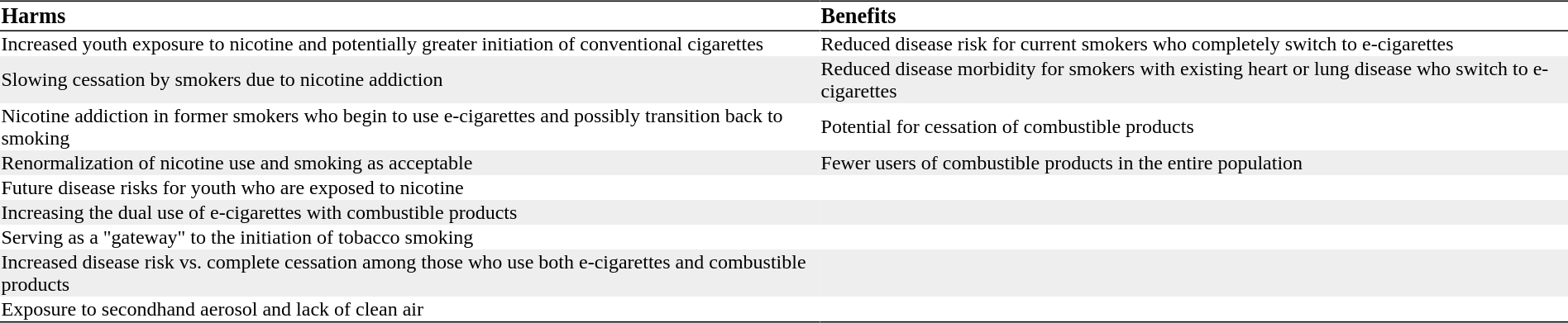<table style="display: inline-table; border:none; vertical-align: top; border-spacing:0; margin-top:.7em;">
<tr>
<th style="background:#fff; border-style:none; text-align:left; font-size:110%; border-top:1px solid black; border-bottom:1px solid black;">Harms</th>
<th style="background:#fff; border-style:none; text-align:left; font-size:110%; border-top:1px solid black; border-bottom:1px solid black;">Benefits</th>
</tr>
<tr>
<td style="background:#fff;">Increased youth exposure to nicotine and potentially greater initiation of conventional cigarettes</td>
<td style="background:#fff;">Reduced disease risk for current smokers who completely switch to e-cigarettes</td>
</tr>
<tr>
<td style="background:#eee;">Slowing cessation by smokers due to nicotine addiction</td>
<td style="background:#eee;">Reduced disease morbidity for smokers with existing heart or lung disease who switch to e-cigarettes</td>
</tr>
<tr>
<td style="background:#fff;">Nicotine addiction in former smokers who begin to use e-cigarettes and possibly transition back to smoking</td>
<td style="background:#fff;">Potential for cessation of combustible products</td>
</tr>
<tr>
<td style="background:#eee;">Renormalization of nicotine use and smoking as acceptable</td>
<td style="background:#eee;">Fewer users of combustible products in the entire population</td>
</tr>
<tr>
<td style="background:#fff;">Future disease risks for youth who are exposed to nicotine</td>
<td style="background:#fff;"></td>
</tr>
<tr>
<td style="background:#eee;">Increasing the dual use of e-cigarettes with combustible products</td>
<td style="background:#eee;"></td>
</tr>
<tr>
<td style="background:#fff;">Serving as a "gateway" to the initiation of tobacco smoking</td>
<td style="background:#fff;"></td>
</tr>
<tr>
<td style="background:#eee;">Increased disease risk vs. complete cessation among those who use both e-cigarettes and combustible products</td>
<td style="background:#eee;"></td>
</tr>
<tr>
<td style="background:#fff; border-bottom:1px solid black;">Exposure to secondhand aerosol and lack of clean air</td>
<td style="background:#fff; border-bottom:1px solid black;"></td>
</tr>
</table>
